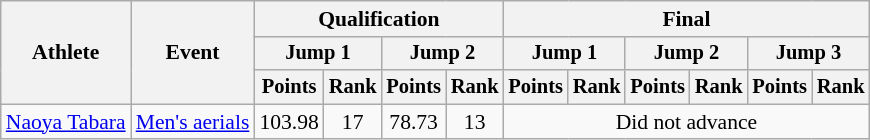<table class="wikitable" style="font-size:90%">
<tr>
<th rowspan="3">Athlete</th>
<th rowspan="3">Event</th>
<th colspan=4>Qualification</th>
<th colspan=6>Final</th>
</tr>
<tr style="font-size:95%">
<th colspan=2>Jump 1</th>
<th colspan=2>Jump 2</th>
<th colspan=2>Jump 1</th>
<th colspan=2>Jump 2</th>
<th colspan=2>Jump 3</th>
</tr>
<tr style="font-size:95%">
<th>Points</th>
<th>Rank</th>
<th>Points</th>
<th>Rank</th>
<th>Points</th>
<th>Rank</th>
<th>Points</th>
<th>Rank</th>
<th>Points</th>
<th>Rank</th>
</tr>
<tr align=center>
<td align=left><a href='#'>Naoya Tabara</a></td>
<td align="left"><a href='#'>Men's aerials</a></td>
<td>103.98</td>
<td>17</td>
<td>78.73</td>
<td>13</td>
<td colspan=6>Did not advance</td>
</tr>
</table>
